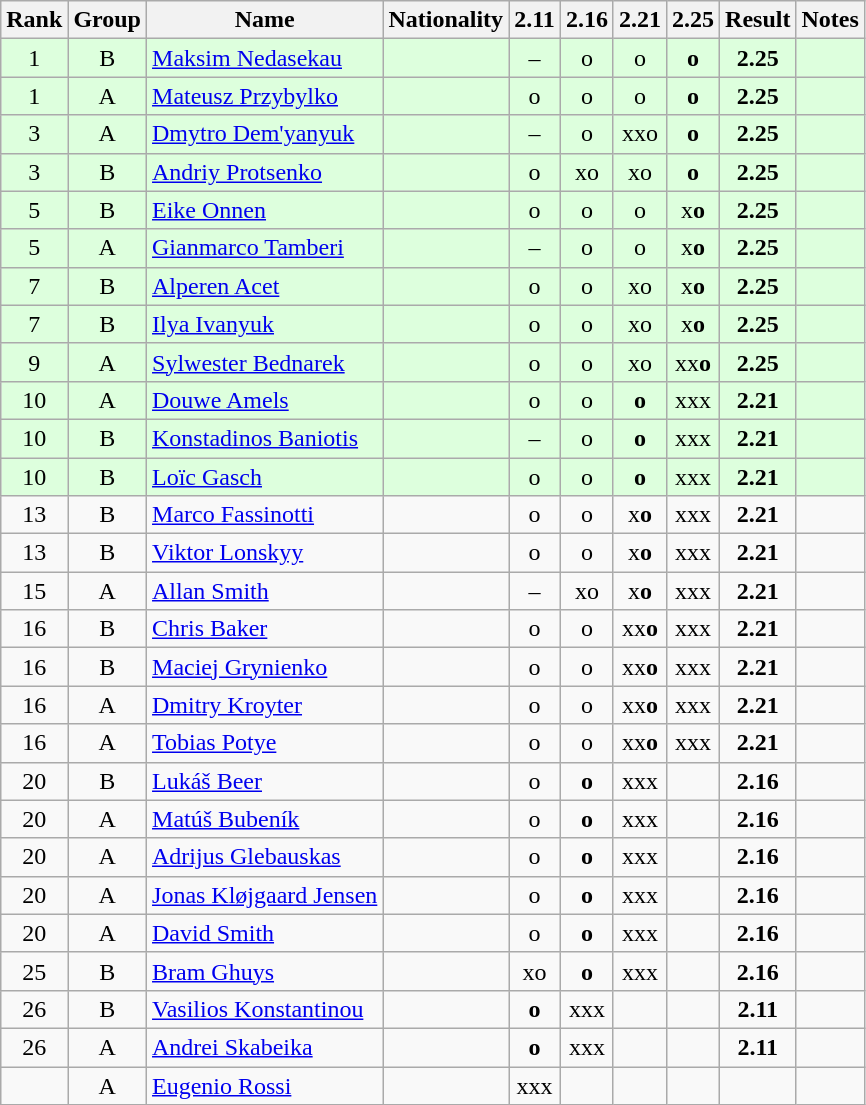<table class="wikitable sortable" style="text-align:center">
<tr>
<th>Rank</th>
<th>Group</th>
<th>Name</th>
<th>Nationality</th>
<th>2.11</th>
<th>2.16</th>
<th>2.21</th>
<th>2.25</th>
<th>Result</th>
<th>Notes</th>
</tr>
<tr bgcolor=ddffdd>
<td>1</td>
<td>B</td>
<td align=left><a href='#'>Maksim Nedasekau</a></td>
<td align=left></td>
<td>–</td>
<td>o</td>
<td>o</td>
<td><strong>o</strong></td>
<td><strong>2.25</strong></td>
<td></td>
</tr>
<tr bgcolor=ddffdd>
<td>1</td>
<td>A</td>
<td align=left><a href='#'>Mateusz Przybylko</a></td>
<td align=left></td>
<td>o</td>
<td>o</td>
<td>o</td>
<td><strong>o</strong></td>
<td><strong>2.25</strong></td>
<td></td>
</tr>
<tr bgcolor=ddffdd>
<td>3</td>
<td>A</td>
<td align=left><a href='#'>Dmytro Dem'yanyuk</a></td>
<td align=left></td>
<td>–</td>
<td>o</td>
<td>xxo</td>
<td><strong>o</strong></td>
<td><strong>2.25</strong></td>
<td></td>
</tr>
<tr bgcolor=ddffdd>
<td>3</td>
<td>B</td>
<td align=left><a href='#'>Andriy Protsenko</a></td>
<td align=left></td>
<td>o</td>
<td>xo</td>
<td>xo</td>
<td><strong>o</strong></td>
<td><strong>2.25</strong></td>
<td></td>
</tr>
<tr bgcolor=ddffdd>
<td>5</td>
<td>B</td>
<td align=left><a href='#'>Eike Onnen</a></td>
<td align=left></td>
<td>o</td>
<td>o</td>
<td>o</td>
<td>x<strong>o</strong></td>
<td><strong>2.25</strong></td>
<td></td>
</tr>
<tr bgcolor=ddffdd>
<td>5</td>
<td>A</td>
<td align=left><a href='#'>Gianmarco Tamberi</a></td>
<td align=left></td>
<td>–</td>
<td>o</td>
<td>o</td>
<td>x<strong>o</strong></td>
<td><strong>2.25</strong></td>
<td></td>
</tr>
<tr bgcolor=ddffdd>
<td>7</td>
<td>B</td>
<td align=left><a href='#'>Alperen Acet</a></td>
<td align=left></td>
<td>o</td>
<td>o</td>
<td>xo</td>
<td>x<strong>o</strong></td>
<td><strong>2.25</strong></td>
<td></td>
</tr>
<tr bgcolor=ddffdd>
<td>7</td>
<td>B</td>
<td align=left><a href='#'>Ilya Ivanyuk</a></td>
<td align=left></td>
<td>o</td>
<td>o</td>
<td>xo</td>
<td>x<strong>o</strong></td>
<td><strong>2.25</strong></td>
<td></td>
</tr>
<tr bgcolor=ddffdd>
<td>9</td>
<td>A</td>
<td align=left><a href='#'>Sylwester Bednarek</a></td>
<td align=left></td>
<td>o</td>
<td>o</td>
<td>xo</td>
<td>xx<strong>o</strong></td>
<td><strong>2.25</strong></td>
<td></td>
</tr>
<tr bgcolor=ddffdd>
<td>10</td>
<td>A</td>
<td align=left><a href='#'>Douwe Amels</a></td>
<td align=left></td>
<td>o</td>
<td>o</td>
<td><strong>o</strong></td>
<td>xxx</td>
<td><strong>2.21</strong></td>
<td></td>
</tr>
<tr bgcolor=ddffdd>
<td>10</td>
<td>B</td>
<td align=left><a href='#'>Konstadinos Baniotis</a></td>
<td align=left></td>
<td>–</td>
<td>o</td>
<td><strong>o</strong></td>
<td>xxx</td>
<td><strong>2.21</strong></td>
<td></td>
</tr>
<tr bgcolor=ddffdd>
<td>10</td>
<td>B</td>
<td align=left><a href='#'>Loïc Gasch</a></td>
<td align=left></td>
<td>o</td>
<td>o</td>
<td><strong>o</strong></td>
<td>xxx</td>
<td><strong>2.21</strong></td>
<td></td>
</tr>
<tr>
<td>13</td>
<td>B</td>
<td align=left><a href='#'>Marco Fassinotti</a></td>
<td align=left></td>
<td>o</td>
<td>o</td>
<td>x<strong>o</strong></td>
<td>xxx</td>
<td><strong>2.21</strong></td>
<td></td>
</tr>
<tr>
<td>13</td>
<td>B</td>
<td align=left><a href='#'>Viktor Lonskyy</a></td>
<td align=left></td>
<td>o</td>
<td>o</td>
<td>x<strong>o</strong></td>
<td>xxx</td>
<td><strong>2.21</strong></td>
<td></td>
</tr>
<tr>
<td>15</td>
<td>A</td>
<td align=left><a href='#'>Allan Smith</a></td>
<td align=left></td>
<td>–</td>
<td>xo</td>
<td>x<strong>o</strong></td>
<td>xxx</td>
<td><strong>2.21</strong></td>
<td></td>
</tr>
<tr>
<td>16</td>
<td>B</td>
<td align=left><a href='#'>Chris Baker</a></td>
<td align=left></td>
<td>o</td>
<td>o</td>
<td>xx<strong>o</strong></td>
<td>xxx</td>
<td><strong>2.21</strong></td>
<td></td>
</tr>
<tr>
<td>16</td>
<td>B</td>
<td align=left><a href='#'>Maciej Grynienko</a></td>
<td align=left></td>
<td>o</td>
<td>o</td>
<td>xx<strong>o</strong></td>
<td>xxx</td>
<td><strong>2.21</strong></td>
<td></td>
</tr>
<tr>
<td>16</td>
<td>A</td>
<td align=left><a href='#'>Dmitry Kroyter</a></td>
<td align=left></td>
<td>o</td>
<td>o</td>
<td>xx<strong>o</strong></td>
<td>xxx</td>
<td><strong>2.21</strong></td>
<td></td>
</tr>
<tr>
<td>16</td>
<td>A</td>
<td align=left><a href='#'>Tobias Potye</a></td>
<td align=left></td>
<td>o</td>
<td>o</td>
<td>xx<strong>o</strong></td>
<td>xxx</td>
<td><strong>2.21</strong></td>
<td></td>
</tr>
<tr>
<td>20</td>
<td>B</td>
<td align=left><a href='#'>Lukáš Beer</a></td>
<td align=left></td>
<td>o</td>
<td><strong>o</strong></td>
<td>xxx</td>
<td></td>
<td><strong>2.16</strong></td>
<td></td>
</tr>
<tr>
<td>20</td>
<td>A</td>
<td align=left><a href='#'>Matúš Bubeník</a></td>
<td align=left></td>
<td>o</td>
<td><strong>o</strong></td>
<td>xxx</td>
<td></td>
<td><strong>2.16</strong></td>
<td></td>
</tr>
<tr>
<td>20</td>
<td>A</td>
<td align=left><a href='#'>Adrijus Glebauskas</a></td>
<td align=left></td>
<td>o</td>
<td><strong>o</strong></td>
<td>xxx</td>
<td></td>
<td><strong>2.16</strong></td>
<td></td>
</tr>
<tr>
<td>20</td>
<td>A</td>
<td align=left><a href='#'>Jonas Kløjgaard Jensen</a></td>
<td align=left></td>
<td>o</td>
<td><strong>o</strong></td>
<td>xxx</td>
<td></td>
<td><strong>2.16</strong></td>
<td></td>
</tr>
<tr>
<td>20</td>
<td>A</td>
<td align=left><a href='#'>David Smith</a></td>
<td align=left></td>
<td>o</td>
<td><strong>o</strong></td>
<td>xxx</td>
<td></td>
<td><strong>2.16</strong></td>
<td></td>
</tr>
<tr>
<td>25</td>
<td>B</td>
<td align=left><a href='#'>Bram Ghuys</a></td>
<td align=left></td>
<td>xo</td>
<td><strong>o</strong></td>
<td>xxx</td>
<td></td>
<td><strong>2.16</strong></td>
<td></td>
</tr>
<tr>
<td>26</td>
<td>B</td>
<td align=left><a href='#'>Vasilios Konstantinou</a></td>
<td align=left></td>
<td><strong>o</strong></td>
<td>xxx</td>
<td></td>
<td></td>
<td><strong>2.11</strong></td>
<td></td>
</tr>
<tr>
<td>26</td>
<td>A</td>
<td align=left><a href='#'>Andrei Skabeika</a></td>
<td align=left></td>
<td><strong>o</strong></td>
<td>xxx</td>
<td></td>
<td></td>
<td><strong>2.11</strong></td>
<td></td>
</tr>
<tr>
<td></td>
<td>A</td>
<td align=left><a href='#'>Eugenio Rossi</a></td>
<td align=left></td>
<td>xxx</td>
<td></td>
<td></td>
<td></td>
<td><strong></strong></td>
<td></td>
</tr>
</table>
